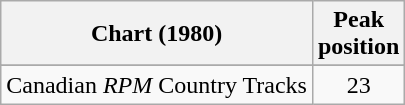<table class="wikitable sortable">
<tr>
<th>Chart (1980)</th>
<th>Peak<br>position</th>
</tr>
<tr>
</tr>
<tr>
</tr>
<tr>
</tr>
<tr>
<td>Canadian <em>RPM</em> Country Tracks</td>
<td align="center">23</td>
</tr>
</table>
